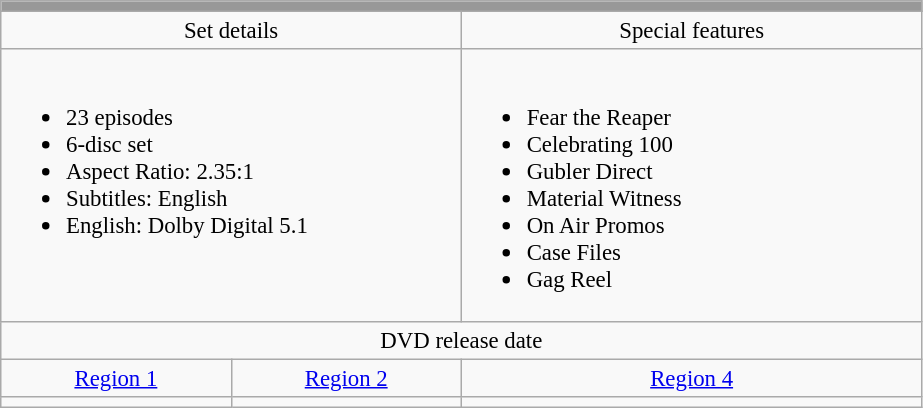<table class="wikitable" style="font-size: 95%;">
<tr style="background:#989898">
<td colspan="4" style="text-align:center;"></td>
</tr>
<tr style="text-align:center;">
<td style="width:300px;" colspan="2">Set details</td>
<td style="width:300px;" colspan="2">Special features</td>
</tr>
<tr valign="top">
<td colspan="2"  style="text-align:left; width:300px;"><br><ul><li>23 episodes</li><li>6-disc set</li><li>Aspect Ratio: 2.35:1</li><li>Subtitles: English</li><li>English: Dolby Digital 5.1</li></ul></td>
<td colspan="3" style="text-align:left; width:300px;"><br><ul><li>Fear the Reaper</li><li>Celebrating 100</li><li>Gubler Direct</li><li>Material Witness</li><li>On Air Promos</li><li>Case Files</li><li>Gag Reel</li></ul></td>
</tr>
<tr>
<td colspan="3" style="text-align:center;">DVD release date</td>
</tr>
<tr style="text-align:center;">
<td><a href='#'>Region 1</a></td>
<td><a href='#'>Region 2</a></td>
<td><a href='#'>Region 4</a></td>
</tr>
<tr style="text-align:center;">
<td></td>
<td></td>
<td></td>
</tr>
</table>
